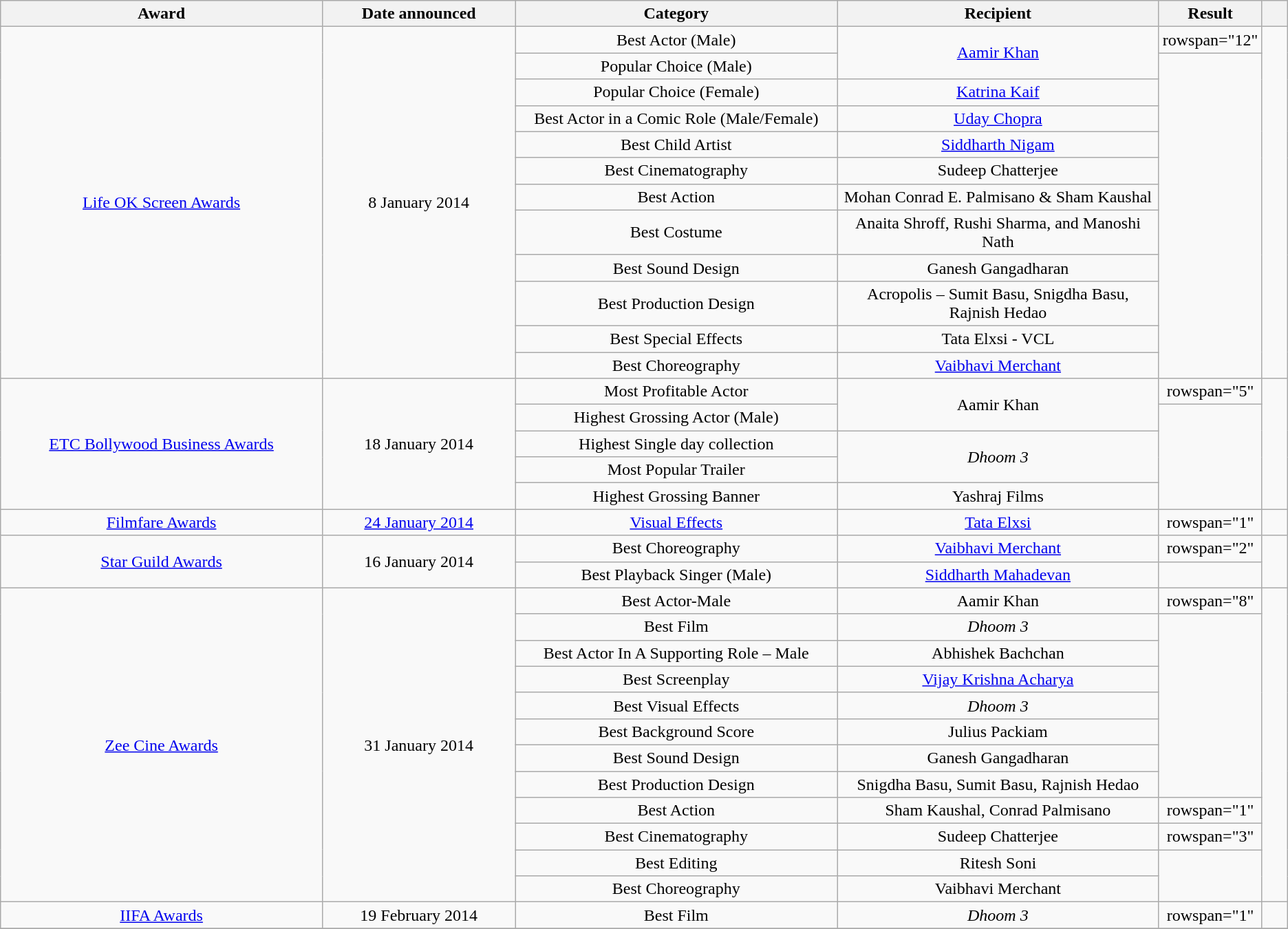<table class="wikitable collapsible" style="text-align:center;">
<tr>
<th width="25%" scope="col">Award</th>
<th width="15%" scope="col">Date announced</th>
<th width="25%" scope="col">Category</th>
<th width="25%" scope="col">Recipient</th>
<th width="8%" scope="col">Result</th>
<th width="2%" scope="col"></th>
</tr>
<tr>
<td rowspan="12"><a href='#'>Life OK Screen Awards</a></td>
<td rowspan="12" style="text-align:center;">8 January 2014</td>
<td>Best Actor (Male)</td>
<td rowspan="2"><a href='#'>Aamir Khan</a></td>
<td>rowspan="12" </td>
<td align="center" rowspan="12"></td>
</tr>
<tr>
<td>Popular Choice (Male)</td>
</tr>
<tr>
<td>Popular Choice (Female)</td>
<td><a href='#'>Katrina Kaif</a></td>
</tr>
<tr>
<td>Best Actor in a Comic Role (Male/Female)</td>
<td><a href='#'>Uday Chopra</a></td>
</tr>
<tr>
<td>Best Child Artist</td>
<td><a href='#'>Siddharth Nigam</a></td>
</tr>
<tr>
<td>Best Cinematography</td>
<td>Sudeep Chatterjee</td>
</tr>
<tr>
<td>Best Action</td>
<td>Mohan Conrad E. Palmisano & Sham Kaushal</td>
</tr>
<tr>
<td>Best Costume</td>
<td>Anaita Shroff, Rushi Sharma, and Manoshi Nath</td>
</tr>
<tr>
<td>Best Sound Design</td>
<td>Ganesh Gangadharan</td>
</tr>
<tr>
<td>Best Production Design</td>
<td>Acropolis – Sumit Basu, Snigdha Basu, Rajnish Hedao</td>
</tr>
<tr>
<td>Best Special Effects</td>
<td>Tata Elxsi - VCL</td>
</tr>
<tr>
<td>Best Choreography</td>
<td><a href='#'>Vaibhavi Merchant</a></td>
</tr>
<tr>
<td rowspan="5"><a href='#'>ETC Bollywood Business Awards</a></td>
<td rowspan="5" style="text-align:center;">18 January 2014</td>
<td>Most Profitable Actor</td>
<td rowspan="2">Aamir Khan</td>
<td>rowspan="5" </td>
<td rowspan="5" align="center"></td>
</tr>
<tr>
<td>Highest Grossing Actor (Male)</td>
</tr>
<tr>
<td>Highest Single day collection</td>
<td rowspan="2"><em>Dhoom 3</em></td>
</tr>
<tr>
<td>Most Popular Trailer</td>
</tr>
<tr>
<td>Highest Grossing Banner</td>
<td>Yashraj Films</td>
</tr>
<tr>
<td rowspan="1" style="text-align:center;"><a href='#'>Filmfare Awards</a></td>
<td rowspan="1"><a href='#'>24 January 2014</a></td>
<td><a href='#'>Visual Effects</a></td>
<td><a href='#'>Tata Elxsi</a></td>
<td>rowspan="1" </td>
<td rowspan="1" align="center"></td>
</tr>
<tr>
<td rowspan="2" style="text-align:center;"><a href='#'>Star Guild Awards</a></td>
<td rowspan="2" style="text-align:center;">16 January 2014</td>
<td>Best Choreography</td>
<td><a href='#'>Vaibhavi Merchant</a></td>
<td>rowspan="2" </td>
<td rowspan="2" align="center"></td>
</tr>
<tr>
<td>Best Playback Singer (Male)</td>
<td><a href='#'>Siddharth Mahadevan</a></td>
</tr>
<tr>
<td rowspan="12" style="text-align:center;"><a href='#'>Zee Cine Awards</a></td>
<td rowspan="12" style="text-align:center;">31 January 2014</td>
<td>Best Actor-Male</td>
<td>Aamir Khan</td>
<td>rowspan="8" </td>
<td rowspan="12" align="center"></td>
</tr>
<tr>
<td>Best Film</td>
<td><em>Dhoom 3</em></td>
</tr>
<tr>
<td>Best Actor In A Supporting Role – Male</td>
<td>Abhishek Bachchan</td>
</tr>
<tr>
<td>Best Screenplay</td>
<td><a href='#'>Vijay Krishna Acharya</a></td>
</tr>
<tr>
<td>Best Visual Effects</td>
<td><em>Dhoom 3</em></td>
</tr>
<tr>
<td>Best Background Score</td>
<td>Julius Packiam</td>
</tr>
<tr>
<td>Best Sound Design</td>
<td>Ganesh Gangadharan</td>
</tr>
<tr>
<td>Best Production Design</td>
<td>Snigdha Basu, Sumit Basu, Rajnish Hedao</td>
</tr>
<tr>
<td>Best Action</td>
<td>Sham Kaushal, Conrad Palmisano</td>
<td>rowspan="1" </td>
</tr>
<tr>
<td>Best Cinematography</td>
<td>Sudeep Chatterjee</td>
<td>rowspan="3" </td>
</tr>
<tr>
<td>Best Editing</td>
<td>Ritesh Soni</td>
</tr>
<tr>
<td>Best Choreography</td>
<td>Vaibhavi Merchant</td>
</tr>
<tr>
<td rowspan="1"><a href='#'>IIFA Awards</a></td>
<td rowspan="1" style="text-align:center;">19 February 2014</td>
<td>Best Film</td>
<td><em>Dhoom 3</em></td>
<td>rowspan="1" </td>
<td rowspan="1" align="center"></td>
</tr>
<tr>
</tr>
</table>
